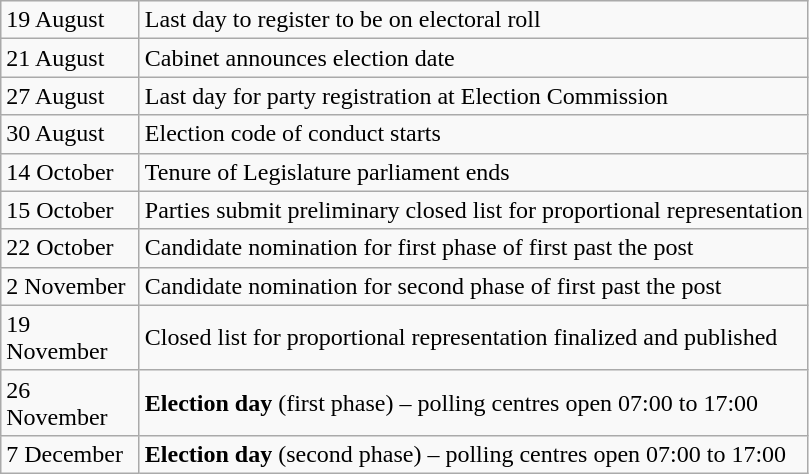<table class="wikitable">
<tr>
<td style="width: 85px;">19 August</td>
<td>Last day to register to be on electoral roll</td>
</tr>
<tr>
<td>21 August</td>
<td>Cabinet announces election date</td>
</tr>
<tr>
<td>27 August</td>
<td>Last day for party registration at Election Commission</td>
</tr>
<tr>
<td>30 August</td>
<td>Election code of conduct starts</td>
</tr>
<tr>
<td>14 October</td>
<td>Tenure of Legislature parliament ends</td>
</tr>
<tr>
<td>15 October</td>
<td>Parties submit preliminary closed list for proportional representation</td>
</tr>
<tr>
<td>22 October</td>
<td>Candidate nomination for first phase of first past the post</td>
</tr>
<tr>
<td>2 November</td>
<td>Candidate nomination for second phase of first past the post</td>
</tr>
<tr>
<td>19 November</td>
<td>Closed list for proportional representation finalized and published</td>
</tr>
<tr>
<td>26 November</td>
<td><strong>Election day</strong> (first phase) – polling centres open 07:00 to 17:00</td>
</tr>
<tr>
<td>7 December</td>
<td><strong>Election day</strong> (second phase) – polling centres open 07:00 to 17:00</td>
</tr>
</table>
